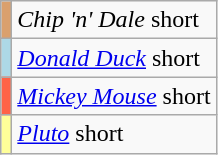<table class="wikitable">
<tr>
<td style="background:#DAA06D"></td>
<td><em>Chip 'n' Dale</em> short</td>
</tr>
<tr>
<td style="background:lightblue"></td>
<td><em><a href='#'>Donald Duck</a></em> short</td>
</tr>
<tr>
<td style="background:tomato"></td>
<td><em><a href='#'>Mickey Mouse</a></em> short</td>
</tr>
<tr>
<td style="background:#FFFF99"></td>
<td><em><a href='#'>Pluto</a></em> short</td>
</tr>
</table>
